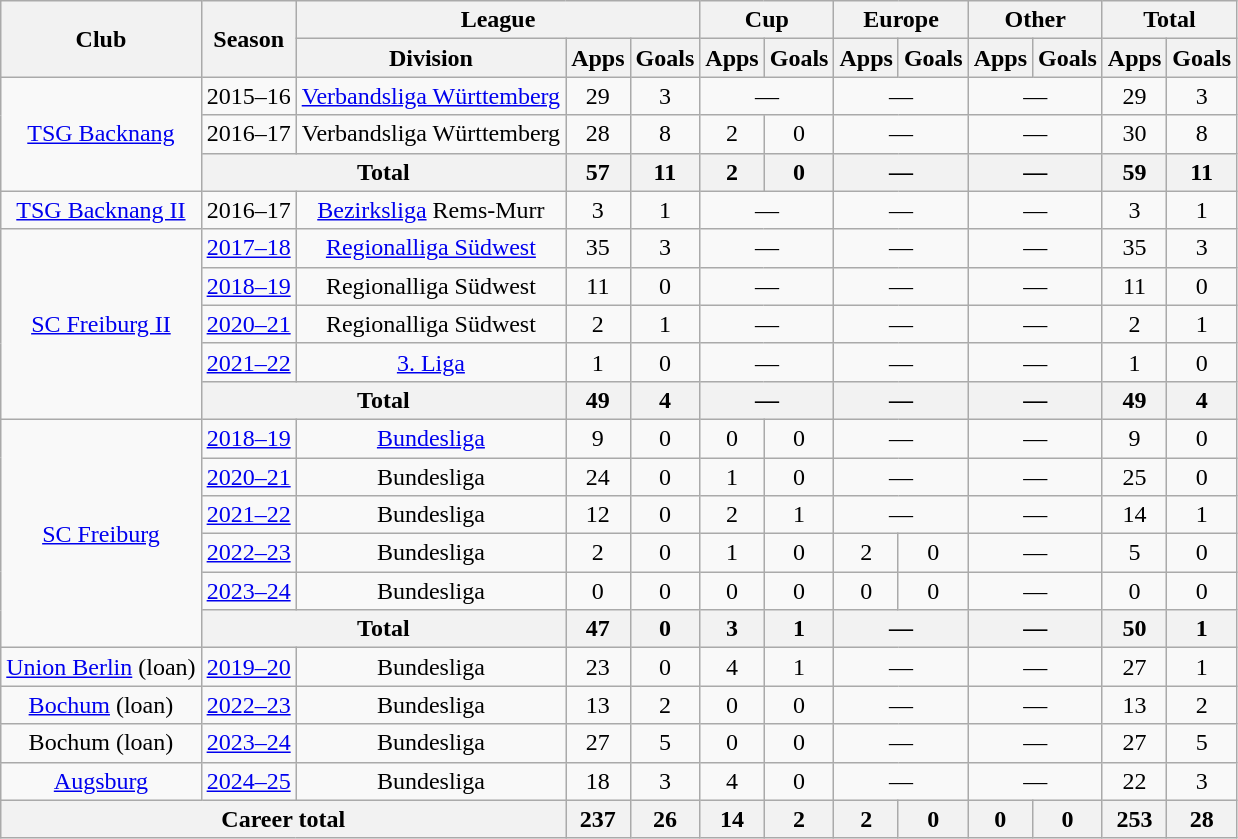<table class="wikitable" style="text-align:center">
<tr>
<th rowspan="2">Club</th>
<th rowspan="2">Season</th>
<th colspan="3">League</th>
<th colspan="2">Cup</th>
<th colspan="2">Europe</th>
<th colspan="2">Other</th>
<th colspan="2">Total</th>
</tr>
<tr>
<th>Division</th>
<th>Apps</th>
<th>Goals</th>
<th>Apps</th>
<th>Goals</th>
<th>Apps</th>
<th>Goals</th>
<th>Apps</th>
<th>Goals</th>
<th>Apps</th>
<th>Goals</th>
</tr>
<tr>
<td rowspan="3"><a href='#'>TSG Backnang</a></td>
<td>2015–16</td>
<td><a href='#'>Verbandsliga Württemberg</a></td>
<td>29</td>
<td>3</td>
<td colspan="2">—</td>
<td colspan="2">—</td>
<td colspan="2">—</td>
<td>29</td>
<td>3</td>
</tr>
<tr>
<td>2016–17</td>
<td>Verbandsliga Württemberg</td>
<td>28</td>
<td>8</td>
<td>2</td>
<td>0</td>
<td colspan="2">—</td>
<td colspan="2">—</td>
<td>30</td>
<td>8</td>
</tr>
<tr>
<th colspan="2">Total</th>
<th>57</th>
<th>11</th>
<th>2</th>
<th>0</th>
<th colspan="2">—</th>
<th colspan="2">—</th>
<th>59</th>
<th>11</th>
</tr>
<tr>
<td><a href='#'>TSG Backnang II</a></td>
<td>2016–17</td>
<td><a href='#'>Bezirksliga</a> Rems-Murr</td>
<td>3</td>
<td>1</td>
<td colspan="2">—</td>
<td colspan="2">—</td>
<td colspan="2">—</td>
<td>3</td>
<td>1</td>
</tr>
<tr>
<td rowspan="5"><a href='#'>SC Freiburg II</a></td>
<td><a href='#'>2017–18</a></td>
<td><a href='#'>Regionalliga Südwest</a></td>
<td>35</td>
<td>3</td>
<td colspan="2">—</td>
<td colspan="2">—</td>
<td colspan="2">—</td>
<td>35</td>
<td>3</td>
</tr>
<tr>
<td><a href='#'>2018–19</a></td>
<td>Regionalliga Südwest</td>
<td>11</td>
<td>0</td>
<td colspan="2">—</td>
<td colspan="2">—</td>
<td colspan="2">—</td>
<td>11</td>
<td>0</td>
</tr>
<tr>
<td><a href='#'>2020–21</a></td>
<td>Regionalliga Südwest</td>
<td>2</td>
<td>1</td>
<td colspan="2">—</td>
<td colspan="2">—</td>
<td colspan="2">—</td>
<td>2</td>
<td>1</td>
</tr>
<tr>
<td><a href='#'>2021–22</a></td>
<td><a href='#'>3. Liga</a></td>
<td>1</td>
<td>0</td>
<td colspan="2">—</td>
<td colspan="2">—</td>
<td colspan="2">—</td>
<td>1</td>
<td>0</td>
</tr>
<tr>
<th colspan="2">Total</th>
<th>49</th>
<th>4</th>
<th colspan="2">—</th>
<th colspan="2">—</th>
<th colspan="2">—</th>
<th>49</th>
<th>4</th>
</tr>
<tr>
<td rowspan="6"><a href='#'>SC Freiburg</a></td>
<td><a href='#'>2018–19</a></td>
<td><a href='#'>Bundesliga</a></td>
<td>9</td>
<td>0</td>
<td>0</td>
<td>0</td>
<td colspan="2">—</td>
<td colspan="2">—</td>
<td>9</td>
<td>0</td>
</tr>
<tr>
<td><a href='#'>2020–21</a></td>
<td>Bundesliga</td>
<td>24</td>
<td>0</td>
<td>1</td>
<td>0</td>
<td colspan="2">—</td>
<td colspan="2">—</td>
<td>25</td>
<td>0</td>
</tr>
<tr>
<td><a href='#'>2021–22</a></td>
<td>Bundesliga</td>
<td>12</td>
<td>0</td>
<td>2</td>
<td>1</td>
<td colspan="2">—</td>
<td colspan="2">—</td>
<td>14</td>
<td>1</td>
</tr>
<tr>
<td><a href='#'>2022–23</a></td>
<td>Bundesliga</td>
<td>2</td>
<td>0</td>
<td>1</td>
<td>0</td>
<td>2</td>
<td>0</td>
<td colspan="2">—</td>
<td>5</td>
<td>0</td>
</tr>
<tr>
<td><a href='#'>2023–24</a></td>
<td>Bundesliga</td>
<td>0</td>
<td>0</td>
<td>0</td>
<td>0</td>
<td>0</td>
<td>0</td>
<td colspan="2">—</td>
<td>0</td>
<td>0</td>
</tr>
<tr>
<th colspan="2">Total</th>
<th>47</th>
<th>0</th>
<th>3</th>
<th>1</th>
<th colspan="2">—</th>
<th colspan="2">—</th>
<th>50</th>
<th>1</th>
</tr>
<tr>
<td><a href='#'>Union Berlin</a> (loan)</td>
<td><a href='#'>2019–20</a></td>
<td>Bundesliga</td>
<td>23</td>
<td>0</td>
<td>4</td>
<td>1</td>
<td colspan="2">—</td>
<td colspan="2">—</td>
<td>27</td>
<td>1</td>
</tr>
<tr>
<td><a href='#'>Bochum</a> (loan)</td>
<td><a href='#'>2022–23</a></td>
<td>Bundesliga</td>
<td>13</td>
<td>2</td>
<td>0</td>
<td>0</td>
<td colspan="2">—</td>
<td colspan="2">—</td>
<td>13</td>
<td>2</td>
</tr>
<tr>
<td>Bochum (loan)</td>
<td><a href='#'>2023–24</a></td>
<td>Bundesliga</td>
<td>27</td>
<td>5</td>
<td>0</td>
<td>0</td>
<td colspan="2">—</td>
<td colspan="2">—</td>
<td>27</td>
<td>5</td>
</tr>
<tr>
<td><a href='#'>Augsburg</a></td>
<td><a href='#'>2024–25</a></td>
<td>Bundesliga</td>
<td>18</td>
<td>3</td>
<td>4</td>
<td>0</td>
<td colspan="2">—</td>
<td colspan="2">—</td>
<td>22</td>
<td>3</td>
</tr>
<tr>
<th colspan="3">Career total</th>
<th>237</th>
<th>26</th>
<th>14</th>
<th>2</th>
<th>2</th>
<th>0</th>
<th>0</th>
<th>0</th>
<th>253</th>
<th>28</th>
</tr>
</table>
